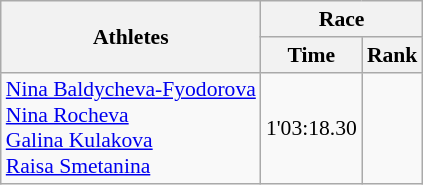<table class="wikitable" border="1" style="font-size:90%">
<tr>
<th rowspan=2>Athletes</th>
<th colspan=2>Race</th>
</tr>
<tr>
<th>Time</th>
<th>Rank</th>
</tr>
<tr>
<td><a href='#'>Nina Baldycheva-Fyodorova</a><br><a href='#'>Nina Rocheva</a><br><a href='#'>Galina Kulakova</a><br><a href='#'>Raisa Smetanina</a></td>
<td align=center>1'03:18.30</td>
<td align=center></td>
</tr>
</table>
